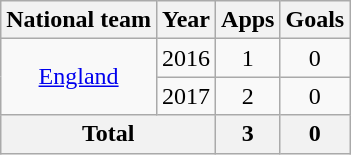<table class=wikitable style=text-align:center>
<tr>
<th>National team</th>
<th>Year</th>
<th>Apps</th>
<th>Goals</th>
</tr>
<tr>
<td rowspan=2><a href='#'>England</a></td>
<td>2016</td>
<td>1</td>
<td>0</td>
</tr>
<tr>
<td>2017</td>
<td>2</td>
<td>0</td>
</tr>
<tr>
<th colspan=2>Total</th>
<th>3</th>
<th>0</th>
</tr>
</table>
